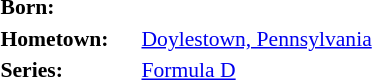<table class="toccolours" style="float:right; margin-left:1em; width:280px; font-size:90%;">
<tr style="vertical-align: top;">
<td colspan=3 align="center"></td>
</tr>
<tr style="vertical-align: top;">
<td width=90><strong>Born:</strong></td>
<td colspan=2></td>
</tr>
<tr style="vertical-align: top;">
<td><strong>Hometown:</strong></td>
<td colspan=2><a href='#'>Doylestown, Pennsylvania</a></td>
</tr>
<tr style="vertical-align: top;">
<td><strong>Series:</strong></td>
<td colspan=2><a href='#'>Formula D</a></td>
</tr>
<tr style="vertical-align: top;">
</tr>
</table>
